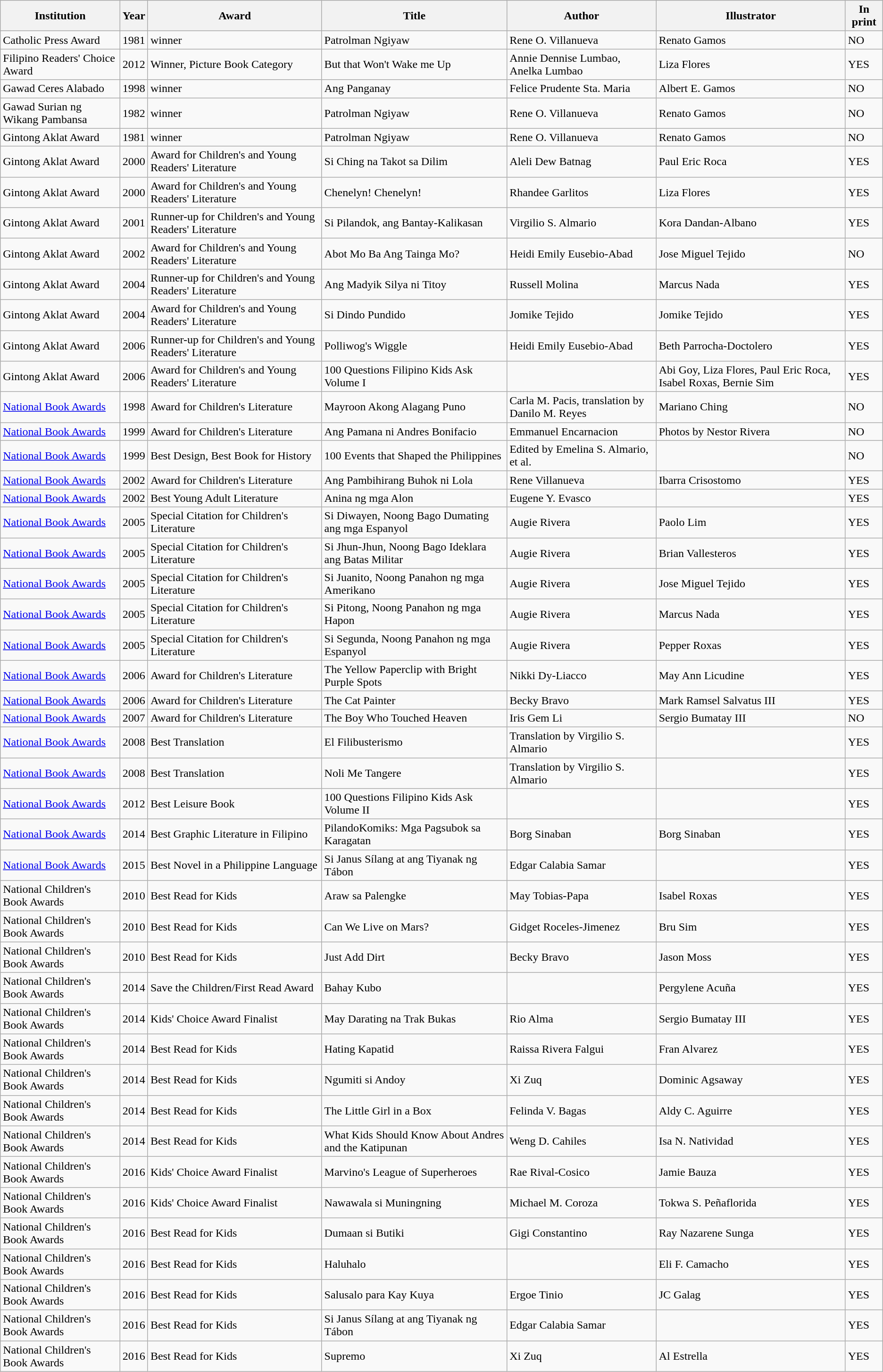<table class="wikitable sortable">
<tr>
<th>Institution</th>
<th>Year</th>
<th>Award</th>
<th>Title</th>
<th>Author</th>
<th>Illustrator</th>
<th>In print</th>
</tr>
<tr>
<td>Catholic  Press Award</td>
<td>1981</td>
<td>winner</td>
<td>Patrolman  Ngiyaw</td>
<td>Rene O.  Villanueva</td>
<td>Renato Gamos</td>
<td>NO</td>
</tr>
<tr>
<td>Filipino Readers' Choice Award</td>
<td>2012</td>
<td>Winner,  Picture Book Category</td>
<td>But  that Won't Wake me Up</td>
<td>Annie  Dennise Lumbao, Anelka Lumbao</td>
<td>Liza  Flores</td>
<td>YES</td>
</tr>
<tr>
<td>Gawad Ceres Alabado</td>
<td>1998</td>
<td>winner</td>
<td>Ang  Panganay</td>
<td>Felice  Prudente Sta. Maria</td>
<td>Albert  E. Gamos</td>
<td>NO</td>
</tr>
<tr>
<td>Gawad Surian ng Wikang Pambansa</td>
<td>1982</td>
<td>winner</td>
<td>Patrolman  Ngiyaw</td>
<td>Rene  O. Villanueva</td>
<td>Renato  Gamos</td>
<td>NO</td>
</tr>
<tr>
<td>Gintong Aklat Award</td>
<td>1981</td>
<td>winner</td>
<td>Patrolman  Ngiyaw</td>
<td>Rene  O. Villanueva</td>
<td>Renato  Gamos</td>
<td>NO</td>
</tr>
<tr>
<td>Gintong Aklat Award</td>
<td>2000</td>
<td>Award  for Children's and Young Readers' Literature</td>
<td>Si  Ching na Takot sa Dilim</td>
<td>Aleli  Dew Batnag</td>
<td>Paul  Eric Roca</td>
<td>YES</td>
</tr>
<tr>
<td>Gintong Aklat Award</td>
<td>2000</td>
<td>Award  for Children's and Young Readers' Literature</td>
<td>Chenelyn!  Chenelyn!</td>
<td>Rhandee  Garlitos</td>
<td>Liza  Flores</td>
<td>YES</td>
</tr>
<tr>
<td>Gintong Aklat Award</td>
<td>2001</td>
<td>Runner-up  for Children's and Young Readers' Literature</td>
<td>Si  Pilandok, ang Bantay-Kalikasan</td>
<td>Virgilio  S. Almario</td>
<td>Kora  Dandan-Albano</td>
<td>YES</td>
</tr>
<tr>
<td>Gintong Aklat Award</td>
<td>2002</td>
<td>Award  for Children's and Young Readers' Literature</td>
<td>Abot  Mo Ba Ang Tainga Mo?</td>
<td>Heidi  Emily Eusebio-Abad</td>
<td>Jose  Miguel Tejido</td>
<td>NO</td>
</tr>
<tr>
<td>Gintong Aklat Award</td>
<td>2004</td>
<td>Runner-up  for Children's and Young Readers' Literature</td>
<td>Ang  Madyik Silya ni Titoy</td>
<td>Russell  Molina</td>
<td>Marcus  Nada</td>
<td>YES</td>
</tr>
<tr>
<td>Gintong  Aklat Award</td>
<td>2004</td>
<td>Award for  Children's and Young Readers' Literature</td>
<td>Si Dindo  Pundido</td>
<td>Jomike Tejido</td>
<td>Jomike Tejido</td>
<td>YES</td>
</tr>
<tr>
<td>Gintong Aklat Award</td>
<td>2006</td>
<td>Runner-up  for Children's and Young Readers' Literature</td>
<td>Polliwog's  Wiggle</td>
<td>Heidi  Emily Eusebio-Abad</td>
<td>Beth  Parrocha-Doctolero</td>
<td>YES</td>
</tr>
<tr>
<td>Gintong Aklat Award</td>
<td>2006</td>
<td>Award  for Children's and Young Readers' Literature</td>
<td>100  Questions Filipino Kids Ask Volume I</td>
<td></td>
<td>Abi Goy, Liza  Flores, Paul Eric Roca, Isabel Roxas, Bernie Sim</td>
<td>YES</td>
</tr>
<tr>
<td><a href='#'>National Book Awards</a></td>
<td>1998</td>
<td>Award  for Children's Literature</td>
<td>Mayroon  Akong Alagang Puno</td>
<td>Carla M. Pacis,  translation by Danilo M. Reyes</td>
<td>Mariano  Ching</td>
<td>NO</td>
</tr>
<tr>
<td><a href='#'>National Book Awards</a></td>
<td>1999</td>
<td>Award  for Children's Literature</td>
<td>Ang  Pamana ni Andres Bonifacio</td>
<td>Emmanuel  Encarnacion</td>
<td>Photos  by Nestor Rivera</td>
<td>NO</td>
</tr>
<tr>
<td><a href='#'>National Book Awards</a></td>
<td>1999</td>
<td>Best  Design, Best Book for History</td>
<td>100  Events that Shaped the Philippines</td>
<td>Edited  by Emelina S. Almario, et al.</td>
<td></td>
<td>NO</td>
</tr>
<tr>
<td><a href='#'>National Book Awards</a></td>
<td>2002</td>
<td>Award  for Children's Literature</td>
<td>Ang  Pambihirang Buhok ni Lola</td>
<td>Rene  Villanueva</td>
<td>Ibarra  Crisostomo</td>
<td>YES</td>
</tr>
<tr>
<td><a href='#'>National Book Awards</a></td>
<td>2002</td>
<td>Best  Young Adult Literature</td>
<td>Anina  ng mga Alon</td>
<td>Eugene  Y. Evasco</td>
<td></td>
<td>YES</td>
</tr>
<tr>
<td><a href='#'>National Book Awards</a></td>
<td>2005</td>
<td>Special  Citation for Children's Literature</td>
<td>Si  Diwayen, Noong Bago Dumating ang mga Espanyol</td>
<td>Augie  Rivera</td>
<td>Paolo  Lim</td>
<td>YES</td>
</tr>
<tr>
<td><a href='#'>National Book Awards</a></td>
<td>2005</td>
<td>Special  Citation for Children's Literature</td>
<td>Si  Jhun-Jhun, Noong Bago Ideklara ang Batas Militar</td>
<td>Augie  Rivera</td>
<td>Brian  Vallesteros</td>
<td>YES</td>
</tr>
<tr>
<td><a href='#'>National Book Awards</a></td>
<td>2005</td>
<td>Special  Citation for Children's Literature</td>
<td>Si Juanito,  Noong Panahon ng mga Amerikano</td>
<td>Augie Rivera</td>
<td>Jose Miguel  Tejido</td>
<td>YES</td>
</tr>
<tr>
<td><a href='#'>National Book Awards</a></td>
<td>2005</td>
<td>Special  Citation for Children's Literature</td>
<td>Si  Pitong, Noong Panahon ng mga Hapon</td>
<td>Augie  Rivera</td>
<td>Marcus  Nada</td>
<td>YES</td>
</tr>
<tr>
<td><a href='#'>National Book Awards</a></td>
<td>2005</td>
<td>Special  Citation for Children's Literature</td>
<td>Si  Segunda, Noong Panahon ng mga Espanyol</td>
<td>Augie  Rivera</td>
<td>Pepper  Roxas</td>
<td>YES</td>
</tr>
<tr>
<td><a href='#'>National Book Awards</a></td>
<td>2006</td>
<td>Award  for Children's Literature</td>
<td>The  Yellow Paperclip with Bright Purple Spots</td>
<td>Nikki  Dy-Liacco</td>
<td>May  Ann Licudine</td>
<td>YES</td>
</tr>
<tr>
<td><a href='#'>National Book Awards</a></td>
<td>2006</td>
<td>Award  for Children's Literature</td>
<td>The  Cat Painter</td>
<td>Becky  Bravo</td>
<td>Mark  Ramsel Salvatus III</td>
<td>YES</td>
</tr>
<tr>
<td><a href='#'>National Book Awards</a></td>
<td>2007</td>
<td>Award  for Children's Literature</td>
<td>The  Boy Who Touched Heaven</td>
<td>Iris  Gem Li</td>
<td>Sergio  Bumatay III</td>
<td>NO</td>
</tr>
<tr>
<td><a href='#'>National Book Awards</a></td>
<td>2008</td>
<td>Best  Translation</td>
<td>El  Filibusterismo</td>
<td>Translation  by Virgilio S. Almario</td>
<td></td>
<td>YES</td>
</tr>
<tr>
<td><a href='#'>National Book Awards</a></td>
<td>2008</td>
<td>Best  Translation</td>
<td>Noli  Me Tangere</td>
<td>Translation  by Virgilio S. Almario</td>
<td></td>
<td>YES</td>
</tr>
<tr>
<td><a href='#'>National Book Awards</a></td>
<td>2012</td>
<td>Best  Leisure Book</td>
<td>100  Questions Filipino Kids Ask Volume II</td>
<td></td>
<td></td>
<td>YES</td>
</tr>
<tr>
<td><a href='#'>National Book Awards</a></td>
<td>2014</td>
<td>Best  Graphic Literature in Filipino</td>
<td>PilandoKomiks:  Mga Pagsubok sa Karagatan</td>
<td>Borg  Sinaban</td>
<td>Borg  Sinaban</td>
<td>YES</td>
</tr>
<tr>
<td><a href='#'>National Book Awards</a></td>
<td>2015</td>
<td>Best Novel in a  Philippine Language</td>
<td>Si Janus Sílang  at ang Tiyanak ng Tábon</td>
<td>Edgar Calabia  Samar</td>
<td></td>
<td>YES</td>
</tr>
<tr>
<td>National Children's Book Awards</td>
<td>2010</td>
<td>Best  Read for Kids</td>
<td>Araw  sa Palengke</td>
<td>May  Tobias-Papa</td>
<td>Isabel  Roxas</td>
<td>YES</td>
</tr>
<tr>
<td>National Children's Book Awards</td>
<td>2010</td>
<td>Best  Read for Kids</td>
<td>Can  We Live on Mars?</td>
<td>Gidget  Roceles-Jimenez</td>
<td>Bru  Sim</td>
<td>YES</td>
</tr>
<tr>
<td>National Children's Book Awards</td>
<td>2010</td>
<td>Best  Read for Kids</td>
<td>Just  Add Dirt</td>
<td>Becky  Bravo</td>
<td>Jason  Moss</td>
<td>YES</td>
</tr>
<tr>
<td>National Children's Book Awards</td>
<td>2014</td>
<td>Save  the Children/First Read Award</td>
<td>Bahay  Kubo</td>
<td></td>
<td>Pergylene  Acuña</td>
<td>YES</td>
</tr>
<tr>
<td>National Children's Book Awards</td>
<td>2014</td>
<td>Kids'  Choice Award Finalist</td>
<td>May  Darating na Trak Bukas</td>
<td>Rio  Alma</td>
<td>Sergio  Bumatay III</td>
<td>YES</td>
</tr>
<tr>
<td>National Children's Book Awards</td>
<td>2014</td>
<td>Best  Read for Kids</td>
<td>Hating  Kapatid</td>
<td>Raissa  Rivera Falgui</td>
<td>Fran  Alvarez</td>
<td>YES</td>
</tr>
<tr>
<td>National Children's Book Awards</td>
<td>2014</td>
<td>Best  Read for Kids</td>
<td>Ngumiti  si Andoy</td>
<td>Xi  Zuq</td>
<td>Dominic  Agsaway</td>
<td>YES</td>
</tr>
<tr>
<td>National Children's Book Awards</td>
<td>2014</td>
<td>Best  Read for Kids</td>
<td>The  Little Girl in a Box</td>
<td>Felinda  V. Bagas</td>
<td>Aldy  C. Aguirre</td>
<td>YES</td>
</tr>
<tr>
<td>National Children's Book Awards</td>
<td>2014</td>
<td>Best  Read for Kids</td>
<td>What  Kids Should Know About Andres and the Katipunan</td>
<td>Weng  D. Cahiles</td>
<td>Isa  N. Natividad</td>
<td>YES</td>
</tr>
<tr>
<td>National  Children's Book Awards</td>
<td>2016</td>
<td>Kids' Choice  Award Finalist</td>
<td>Marvino's  League of Superheroes</td>
<td>Rae  Rival-Cosico</td>
<td>Jamie Bauza</td>
<td>YES</td>
</tr>
<tr>
<td>National Children's Book Awards</td>
<td>2016</td>
<td>Kids'  Choice Award Finalist</td>
<td>Nawawala  si Muningning</td>
<td>Michael  M. Coroza</td>
<td>Tokwa  S. Peñaflorida</td>
<td>YES</td>
</tr>
<tr>
<td>National Children's Book Awards</td>
<td>2016</td>
<td>Best  Read for Kids</td>
<td>Dumaan  si Butiki</td>
<td>Gigi  Constantino</td>
<td>Ray  Nazarene Sunga</td>
<td>YES</td>
</tr>
<tr>
<td>National Children's Book Awards</td>
<td>2016</td>
<td>Best  Read for Kids</td>
<td>Haluhalo</td>
<td></td>
<td>Eli  F. Camacho</td>
<td>YES</td>
</tr>
<tr>
<td>National Children's Book Awards</td>
<td>2016</td>
<td>Best  Read for Kids</td>
<td>Salusalo  para Kay Kuya</td>
<td>Ergoe  Tinio</td>
<td>JC  Galag</td>
<td>YES</td>
</tr>
<tr>
<td>National Children's Book Awards</td>
<td>2016</td>
<td>Best  Read for Kids</td>
<td>Si  Janus Sílang at ang Tiyanak ng Tábon</td>
<td>Edgar  Calabia Samar</td>
<td></td>
<td>YES</td>
</tr>
<tr>
<td>National Children's Book Awards</td>
<td>2016</td>
<td>Best  Read for Kids</td>
<td>Supremo</td>
<td>Xi  Zuq</td>
<td>Al  Estrella</td>
<td>YES</td>
</tr>
</table>
